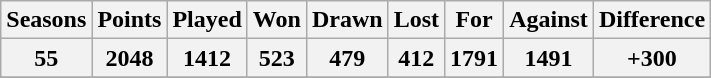<table class="wikitable">
<tr>
<th>Seasons</th>
<th>Points</th>
<th>Played</th>
<th>Won</th>
<th>Drawn</th>
<th>Lost</th>
<th>For</th>
<th>Against</th>
<th>Difference</th>
</tr>
<tr>
<th bgcolor="lightblue">55</th>
<th bgcolor="#ffffff">2048</th>
<th bgcolor="#ffffff">1412</th>
<th bgcolor="#ffffff">523</th>
<th bgcolor="#ffffff">479</th>
<th bgcolor="#ffffff">412</th>
<th bgcolor="#ffffff">1791</th>
<th bgcolor="#ffffff">1491</th>
<th bgcolor="#ffffff">+300</th>
</tr>
<tr>
</tr>
</table>
